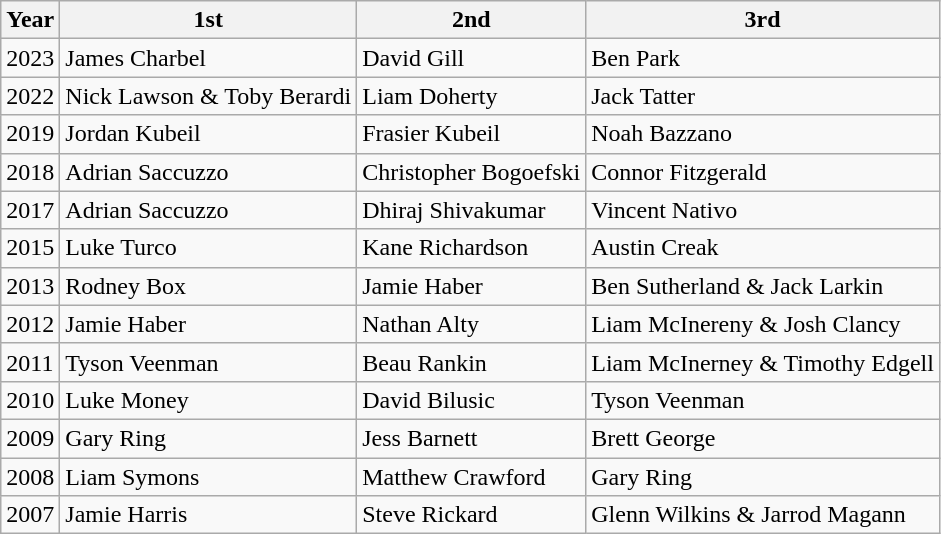<table class="wikitable">
<tr>
<th>Year</th>
<th>1st</th>
<th>2nd</th>
<th>3rd</th>
</tr>
<tr>
<td>2023</td>
<td>James Charbel</td>
<td>David Gill</td>
<td>Ben Park</td>
</tr>
<tr>
<td>2022</td>
<td>Nick Lawson & Toby Berardi</td>
<td>Liam Doherty</td>
<td>Jack Tatter</td>
</tr>
<tr>
<td>2019</td>
<td>Jordan Kubeil</td>
<td>Frasier Kubeil</td>
<td>Noah Bazzano</td>
</tr>
<tr>
<td>2018</td>
<td>Adrian Saccuzzo</td>
<td>Christopher Bogoefski</td>
<td>Connor Fitzgerald</td>
</tr>
<tr>
<td>2017</td>
<td>Adrian Saccuzzo</td>
<td>Dhiraj Shivakumar</td>
<td>Vincent Nativo</td>
</tr>
<tr>
<td>2015</td>
<td>Luke Turco</td>
<td>Kane Richardson</td>
<td>Austin Creak</td>
</tr>
<tr>
<td>2013</td>
<td>Rodney Box</td>
<td>Jamie Haber</td>
<td>Ben Sutherland & Jack Larkin</td>
</tr>
<tr>
<td>2012</td>
<td>Jamie Haber</td>
<td>Nathan Alty</td>
<td>Liam McInereny & Josh Clancy</td>
</tr>
<tr>
<td>2011</td>
<td>Tyson Veenman</td>
<td>Beau Rankin</td>
<td>Liam McInerney & Timothy Edgell</td>
</tr>
<tr>
<td>2010</td>
<td>Luke Money</td>
<td>David Bilusic</td>
<td>Tyson Veenman</td>
</tr>
<tr>
<td>2009</td>
<td>Gary Ring</td>
<td>Jess Barnett</td>
<td>Brett George</td>
</tr>
<tr>
<td>2008</td>
<td>Liam Symons</td>
<td>Matthew Crawford</td>
<td>Gary Ring</td>
</tr>
<tr>
<td>2007</td>
<td>Jamie Harris</td>
<td>Steve Rickard</td>
<td>Glenn Wilkins & Jarrod Magann</td>
</tr>
</table>
